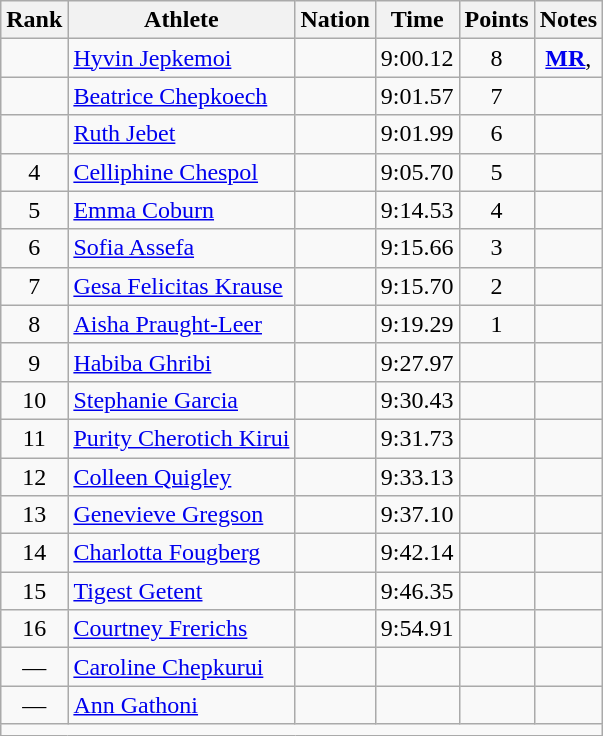<table class="wikitable mw-datatable sortable" style="text-align:center;">
<tr>
<th>Rank</th>
<th>Athlete</th>
<th>Nation</th>
<th>Time</th>
<th>Points</th>
<th>Notes</th>
</tr>
<tr>
<td></td>
<td align=left><a href='#'>Hyvin Jepkemoi</a></td>
<td align=left></td>
<td>9:00.12</td>
<td>8</td>
<td><strong><a href='#'>MR</a></strong>, </td>
</tr>
<tr>
<td></td>
<td align=left><a href='#'>Beatrice Chepkoech</a></td>
<td align=left></td>
<td>9:01.57</td>
<td>7</td>
<td></td>
</tr>
<tr>
<td></td>
<td align=left><a href='#'>Ruth Jebet</a></td>
<td align=left></td>
<td>9:01.99</td>
<td>6</td>
<td></td>
</tr>
<tr>
<td>4</td>
<td align=left><a href='#'>Celliphine Chespol</a></td>
<td align=left></td>
<td>9:05.70</td>
<td>5</td>
<td></td>
</tr>
<tr>
<td>5</td>
<td align=left><a href='#'>Emma Coburn</a></td>
<td align=left></td>
<td>9:14.53</td>
<td>4</td>
<td></td>
</tr>
<tr>
<td>6</td>
<td align=left><a href='#'>Sofia Assefa</a></td>
<td align=left></td>
<td>9:15.66</td>
<td>3</td>
<td></td>
</tr>
<tr>
<td>7</td>
<td align=left><a href='#'>Gesa Felicitas Krause</a></td>
<td align=left></td>
<td>9:15.70</td>
<td>2</td>
<td><strong></strong></td>
</tr>
<tr>
<td>8</td>
<td align=left><a href='#'>Aisha Praught-Leer</a></td>
<td align=left></td>
<td>9:19.29</td>
<td>1</td>
<td><strong></strong></td>
</tr>
<tr>
<td>9</td>
<td align=left><a href='#'>Habiba Ghribi</a></td>
<td align=left></td>
<td>9:27.97</td>
<td></td>
<td></td>
</tr>
<tr>
<td>10</td>
<td align=left><a href='#'>Stephanie Garcia</a></td>
<td align=left></td>
<td>9:30.43</td>
<td></td>
<td></td>
</tr>
<tr>
<td>11</td>
<td align=left><a href='#'>Purity Cherotich Kirui</a></td>
<td align=left></td>
<td>9:31.73</td>
<td></td>
<td></td>
</tr>
<tr>
<td>12</td>
<td align=left><a href='#'>Colleen Quigley</a></td>
<td align=left></td>
<td>9:33.13</td>
<td></td>
<td></td>
</tr>
<tr>
<td>13</td>
<td align=left><a href='#'>Genevieve Gregson</a></td>
<td align=left></td>
<td>9:37.10</td>
<td></td>
<td></td>
</tr>
<tr>
<td>14</td>
<td align=left><a href='#'>Charlotta Fougberg</a></td>
<td align=left></td>
<td>9:42.14</td>
<td></td>
<td></td>
</tr>
<tr>
<td>15</td>
<td align=left><a href='#'>Tigest Getent</a></td>
<td align=left></td>
<td>9:46.35</td>
<td></td>
<td></td>
</tr>
<tr>
<td>16</td>
<td align=left><a href='#'>Courtney Frerichs</a></td>
<td align=left></td>
<td>9:54.91</td>
<td></td>
<td></td>
</tr>
<tr>
<td>—</td>
<td align=left><a href='#'>Caroline Chepkurui</a></td>
<td align=left></td>
<td></td>
<td></td>
<td></td>
</tr>
<tr>
<td>—</td>
<td align=left><a href='#'>Ann Gathoni</a></td>
<td align=left></td>
<td></td>
<td></td>
<td></td>
</tr>
<tr class="sortbottom">
<td colspan=6></td>
</tr>
</table>
